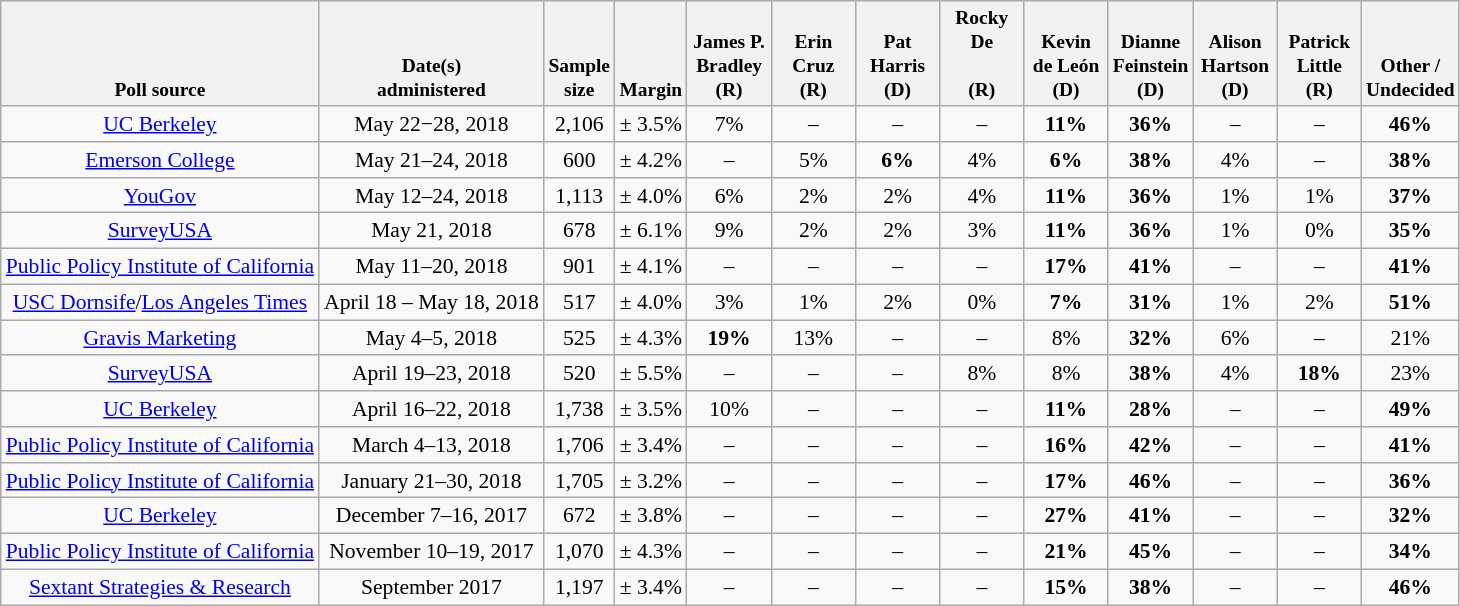<table class="wikitable tpl-blanktable" style="font-size:90%;text-align:center;">
<tr valign=bottom style="font-size:90%;">
<th>Poll source</th>
<th>Date(s)<br>administered</th>
<th>Sample<br>size</th>
<th>Margin<br></th>
<th style="width:50px">James P.<br>Bradley<br>(R)</th>
<th style="width:50px">Erin<br>Cruz<br>(R)</th>
<th style="width:50px">Pat<br>Harris<br>(D)</th>
<th style="width:50px">Rocky De<br><br>(R)</th>
<th style="width:50px">Kevin<br>de León<br>(D)</th>
<th style="width:50px">Dianne<br>Feinstein<br>(D)</th>
<th style="width:50px">Alison<br>Hartson<br>(D)</th>
<th style="width:50px">Patrick<br>Little<br>(R)</th>
<th>Other /<br>Undecided</th>
</tr>
<tr>
<td><a href='#'>UC Berkeley</a></td>
<td align=center>May 22−28, 2018</td>
<td align=center>2,106</td>
<td align=center>± 3.5%</td>
<td align=center>7%</td>
<td align=center>–</td>
<td align=center>–</td>
<td align=center>–</td>
<td><strong>11%</strong></td>
<td><strong>36%</strong></td>
<td align=center>–</td>
<td align=center>–</td>
<td><strong>46%</strong></td>
</tr>
<tr>
<td><a href='#'>Emerson College</a></td>
<td align=center>May 21–24, 2018</td>
<td align=center>600</td>
<td align=center>± 4.2%</td>
<td align=center>–</td>
<td align=center>5%</td>
<td><strong>6%</strong></td>
<td align=center>4%</td>
<td><strong>6%</strong></td>
<td><strong>38%</strong></td>
<td align=center>4%</td>
<td align=center>–</td>
<td><strong>38%</strong></td>
</tr>
<tr>
<td><a href='#'>YouGov</a></td>
<td align=center>May 12–24, 2018</td>
<td align=center>1,113</td>
<td align=center>± 4.0%</td>
<td align=center>6%</td>
<td align=center>2%</td>
<td align=center>2%</td>
<td align=center>4%</td>
<td><strong>11%</strong></td>
<td><strong>36%</strong></td>
<td align=center>1%</td>
<td align=center>1%</td>
<td><strong>37%</strong></td>
</tr>
<tr>
<td><a href='#'>SurveyUSA</a></td>
<td align=center>May 21, 2018</td>
<td align=center>678</td>
<td align=center>± 6.1%</td>
<td align=center>9%</td>
<td align=center>2%</td>
<td align=center>2%</td>
<td align=center>3%</td>
<td><strong>11%</strong></td>
<td><strong>36%</strong></td>
<td align=center>1%</td>
<td align=center>0%</td>
<td><strong>35%</strong></td>
</tr>
<tr>
<td><a href='#'>Public Policy Institute of California</a></td>
<td align=center>May 11–20, 2018</td>
<td align=center>901</td>
<td align=center>± 4.1%</td>
<td align=center>–</td>
<td align=center>–</td>
<td align=center>–</td>
<td align=center>–</td>
<td><strong>17%</strong></td>
<td><strong>41%</strong></td>
<td align=center>–</td>
<td align=center>–</td>
<td><strong>41%</strong></td>
</tr>
<tr>
<td><a href='#'>USC Dornsife</a>/<a href='#'>Los Angeles Times</a></td>
<td align=center>April 18 – May 18, 2018</td>
<td align=center>517</td>
<td align=center>± 4.0%</td>
<td align=center>3%</td>
<td align=center>1%</td>
<td align=center>2%</td>
<td align=center>0%</td>
<td><strong>7%</strong></td>
<td><strong>31%</strong></td>
<td align=center>1%</td>
<td align=center>2%</td>
<td><strong>51%</strong></td>
</tr>
<tr>
<td><a href='#'>Gravis Marketing</a></td>
<td align=center>May 4–5, 2018</td>
<td align=center>525</td>
<td align=center>± 4.3%</td>
<td><strong>19%</strong></td>
<td align=center>13%</td>
<td align=center>–</td>
<td align=center>–</td>
<td align=center>8%</td>
<td><strong>32%</strong></td>
<td align=center>6%</td>
<td align=center>–</td>
<td align=center>21%</td>
</tr>
<tr>
<td><a href='#'>SurveyUSA</a></td>
<td align=center>April 19–23, 2018</td>
<td align=center>520</td>
<td align=center>± 5.5%</td>
<td align=center>–</td>
<td align=center>–</td>
<td align=center>–</td>
<td align=center>8%</td>
<td align=center>8%</td>
<td><strong>38%</strong></td>
<td align=center>4%</td>
<td><strong>18%</strong></td>
<td align=center>23%</td>
</tr>
<tr>
<td><a href='#'>UC Berkeley</a></td>
<td align=center>April 16–22, 2018</td>
<td align=center>1,738</td>
<td align=center>± 3.5%</td>
<td align=center>10%</td>
<td align=center>–</td>
<td align=center>–</td>
<td align=center>–</td>
<td><strong>11%</strong></td>
<td><strong>28%</strong></td>
<td align=center>–</td>
<td align=center>–</td>
<td><strong>49%</strong></td>
</tr>
<tr>
<td><a href='#'>Public Policy Institute of California</a></td>
<td align=center>March 4–13, 2018</td>
<td align=center>1,706</td>
<td align=center>± 3.4%</td>
<td align=center>–</td>
<td align=center>–</td>
<td align=center>–</td>
<td align=center>–</td>
<td><strong>16%</strong></td>
<td><strong>42%</strong></td>
<td align=center>–</td>
<td align=center>–</td>
<td><strong>41%</strong></td>
</tr>
<tr>
<td><a href='#'>Public Policy Institute of California</a></td>
<td align=center>January 21–30, 2018</td>
<td align=center>1,705</td>
<td align=center>± 3.2%</td>
<td align=center>–</td>
<td align=center>–</td>
<td align=center>–</td>
<td align=center>–</td>
<td><strong>17%</strong></td>
<td><strong>46%</strong></td>
<td align=center>–</td>
<td align=center>–</td>
<td><strong>36%</strong></td>
</tr>
<tr>
<td><a href='#'>UC Berkeley</a></td>
<td align=center>December 7–16, 2017</td>
<td align=center>672</td>
<td align=center>± 3.8%</td>
<td align=center>–</td>
<td align=center>–</td>
<td align=center>–</td>
<td align=center>–</td>
<td><strong>27%</strong></td>
<td><strong>41%</strong></td>
<td align=center>–</td>
<td align=center>–</td>
<td><strong>32%</strong></td>
</tr>
<tr>
<td><a href='#'>Public Policy Institute of California</a></td>
<td align=center>November 10–19, 2017</td>
<td align=center>1,070</td>
<td align=center>± 4.3%</td>
<td align=center>–</td>
<td align=center>–</td>
<td align=center>–</td>
<td align=center>–</td>
<td><strong>21%</strong></td>
<td><strong>45%</strong></td>
<td align=center>–</td>
<td align=center>–</td>
<td><strong>34%</strong></td>
</tr>
<tr>
<td><a href='#'>Sextant Strategies & Research</a></td>
<td align=center>September 2017</td>
<td align=center>1,197</td>
<td align=center>± 3.4%</td>
<td align=center>–</td>
<td align=center>–</td>
<td align=center>–</td>
<td align=center>–</td>
<td><strong>15%</strong></td>
<td><strong>38%</strong></td>
<td align=center>–</td>
<td align=center>–</td>
<td><strong>46%</strong></td>
</tr>
</table>
